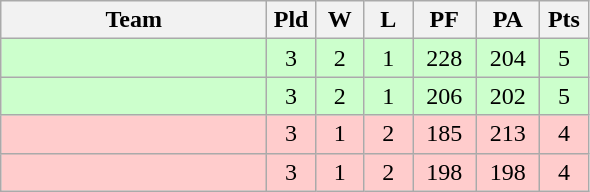<table class="wikitable" style="text-align:center;">
<tr>
<th width=170>Team</th>
<th width=25>Pld</th>
<th width=25>W</th>
<th width=25>L</th>
<th width=35>PF</th>
<th width=35>PA</th>
<th width=25>Pts</th>
</tr>
<tr bgcolor=#ccffcc>
<td align="left"></td>
<td>3</td>
<td>2</td>
<td>1</td>
<td>228</td>
<td>204</td>
<td>5</td>
</tr>
<tr bgcolor=#ccffcc>
<td align="left"></td>
<td>3</td>
<td>2</td>
<td>1</td>
<td>206</td>
<td>202</td>
<td>5</td>
</tr>
<tr bgcolor=#ffcccc>
<td align="left"></td>
<td>3</td>
<td>1</td>
<td>2</td>
<td>185</td>
<td>213</td>
<td>4</td>
</tr>
<tr bgcolor=#ffcccc>
<td align="left"></td>
<td>3</td>
<td>1</td>
<td>2</td>
<td>198</td>
<td>198</td>
<td>4</td>
</tr>
</table>
